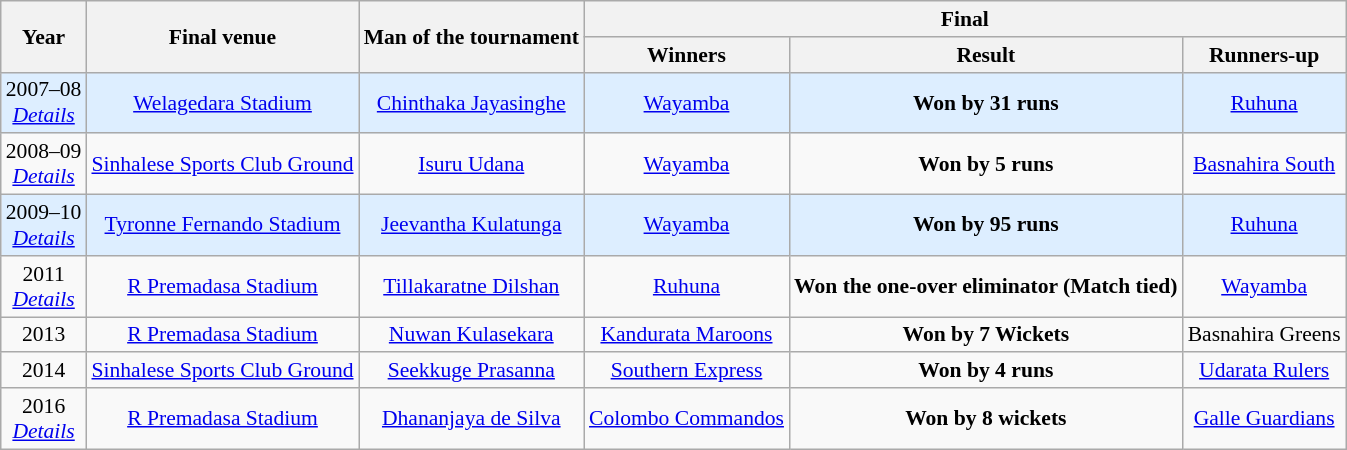<table class="wikitable" style="font-size:90%; text-align: center;">
<tr>
<th rowspan=2>Year</th>
<th rowspan=2>Final venue</th>
<th rowspan=2>Man of the tournament</th>
<th colspan=3>Final</th>
</tr>
<tr>
<th>Winners</th>
<th>Result</th>
<th>Runners-up</th>
</tr>
<tr style="background:#def;">
<td>2007–08<br><em><a href='#'>Details</a></em></td>
<td><a href='#'>Welagedara Stadium</a></td>
<td><a href='#'>Chinthaka Jayasinghe</a></td>
<td><a href='#'>Wayamba</a><br></td>
<td><strong>Won by 31 runs</strong><br></td>
<td><a href='#'>Ruhuna</a><br></td>
</tr>
<tr>
<td>2008–09<br><em><a href='#'>Details</a></em></td>
<td><a href='#'>Sinhalese Sports Club Ground</a></td>
<td><a href='#'>Isuru Udana</a></td>
<td><a href='#'>Wayamba</a><br></td>
<td><strong>Won by 5 runs</strong><br></td>
<td><a href='#'>Basnahira South</a><br></td>
</tr>
<tr style="background:#def;">
<td>2009–10<br><em><a href='#'>Details</a></em></td>
<td><a href='#'>Tyronne Fernando Stadium</a></td>
<td><a href='#'>Jeevantha Kulatunga</a></td>
<td><a href='#'>Wayamba</a><br></td>
<td><strong>Won by 95 runs</strong><br></td>
<td><a href='#'>Ruhuna</a><br></td>
</tr>
<tr>
<td>2011<br><em><a href='#'>Details</a></em></td>
<td><a href='#'>R Premadasa Stadium</a></td>
<td><a href='#'>Tillakaratne Dilshan</a></td>
<td><a href='#'>Ruhuna</a><br></td>
<td><strong>Won the one-over eliminator (Match tied)</strong><br></td>
<td><a href='#'>Wayamba</a><br></td>
</tr>
<tr>
<td>2013<br><em></em></td>
<td><a href='#'>R Premadasa Stadium</a></td>
<td><a href='#'>Nuwan Kulasekara</a></td>
<td><a href='#'>Kandurata Maroons</a><br></td>
<td><strong>Won by 7 Wickets</strong><br></td>
<td>Basnahira Greens<br></td>
</tr>
<tr>
<td>2014<br><em></em></td>
<td><a href='#'>Sinhalese Sports Club Ground</a></td>
<td><a href='#'>Seekkuge Prasanna</a></td>
<td><a href='#'>Southern Express</a><br></td>
<td><strong>Won by 4 runs</strong><br></td>
<td><a href='#'>Udarata Rulers</a><br></td>
</tr>
<tr>
<td>2016<br><em><a href='#'>Details</a></em></td>
<td><a href='#'>R Premadasa Stadium</a></td>
<td><a href='#'>Dhananjaya de Silva</a></td>
<td><a href='#'>Colombo Commandos</a><br></td>
<td><strong>Won by 8 wickets</strong><br></td>
<td><a href='#'>Galle Guardians</a><br></td>
</tr>
</table>
